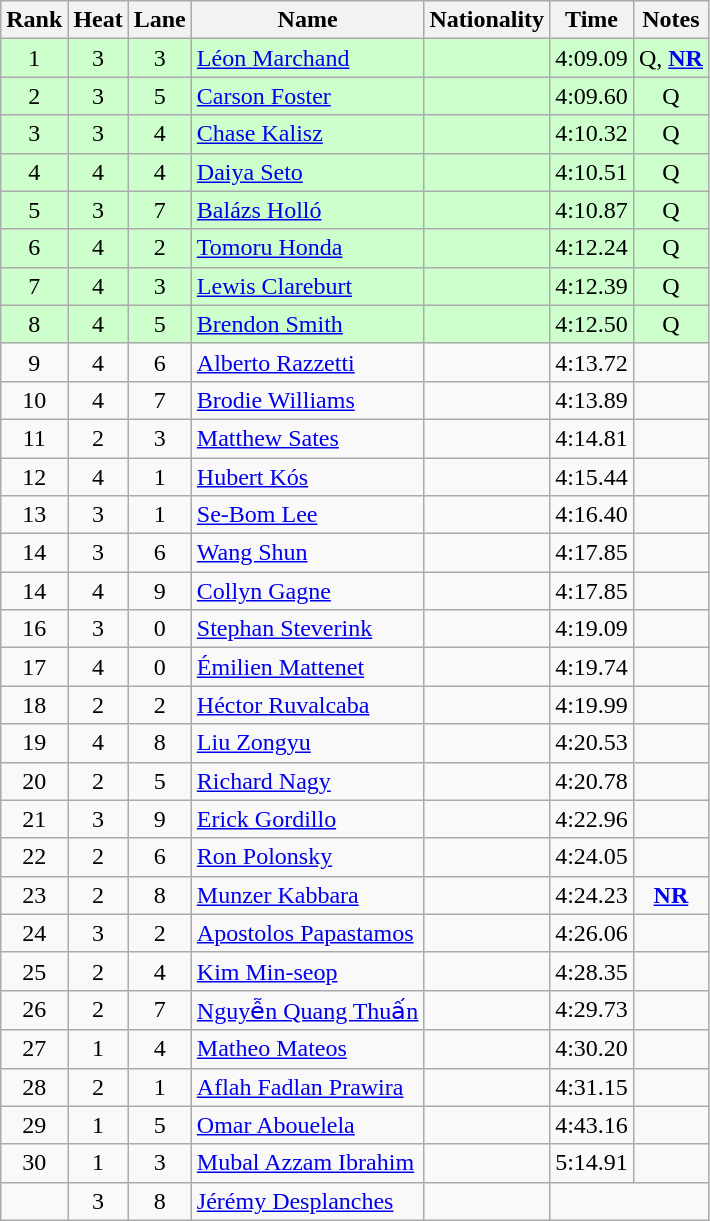<table class="wikitable sortable" style="text-align:center">
<tr>
<th>Rank</th>
<th>Heat</th>
<th>Lane</th>
<th>Name</th>
<th>Nationality</th>
<th>Time</th>
<th>Notes</th>
</tr>
<tr bgcolor=ccffcc>
<td>1</td>
<td>3</td>
<td>3</td>
<td align=left><a href='#'>Léon Marchand</a></td>
<td align=left></td>
<td>4:09.09</td>
<td>Q, <strong><a href='#'>NR</a></strong></td>
</tr>
<tr bgcolor=ccffcc>
<td>2</td>
<td>3</td>
<td>5</td>
<td align=left><a href='#'>Carson Foster</a></td>
<td align=left></td>
<td>4:09.60</td>
<td>Q</td>
</tr>
<tr bgcolor=ccffcc>
<td>3</td>
<td>3</td>
<td>4</td>
<td align=left><a href='#'>Chase Kalisz</a></td>
<td align=left></td>
<td>4:10.32</td>
<td>Q</td>
</tr>
<tr bgcolor=ccffcc>
<td>4</td>
<td>4</td>
<td>4</td>
<td align=left><a href='#'>Daiya Seto</a></td>
<td align=left></td>
<td>4:10.51</td>
<td>Q</td>
</tr>
<tr bgcolor=ccffcc>
<td>5</td>
<td>3</td>
<td>7</td>
<td align=left><a href='#'>Balázs Holló</a></td>
<td align=left></td>
<td>4:10.87</td>
<td>Q</td>
</tr>
<tr bgcolor=ccffcc>
<td>6</td>
<td>4</td>
<td>2</td>
<td align=left><a href='#'>Tomoru Honda</a></td>
<td align=left></td>
<td>4:12.24</td>
<td>Q</td>
</tr>
<tr bgcolor=ccffcc>
<td>7</td>
<td>4</td>
<td>3</td>
<td align=left><a href='#'>Lewis Clareburt</a></td>
<td align=left></td>
<td>4:12.39</td>
<td>Q</td>
</tr>
<tr bgcolor=ccffcc>
<td>8</td>
<td>4</td>
<td>5</td>
<td align=left><a href='#'>Brendon Smith</a></td>
<td align=left></td>
<td>4:12.50</td>
<td>Q</td>
</tr>
<tr>
<td>9</td>
<td>4</td>
<td>6</td>
<td align=left><a href='#'>Alberto Razzetti</a></td>
<td align=left></td>
<td>4:13.72</td>
<td></td>
</tr>
<tr>
<td>10</td>
<td>4</td>
<td>7</td>
<td align=left><a href='#'>Brodie Williams</a></td>
<td align=left></td>
<td>4:13.89</td>
<td></td>
</tr>
<tr>
<td>11</td>
<td>2</td>
<td>3</td>
<td align=left><a href='#'>Matthew Sates</a></td>
<td align=left></td>
<td>4:14.81</td>
<td></td>
</tr>
<tr>
<td>12</td>
<td>4</td>
<td>1</td>
<td align=left><a href='#'>Hubert Kós</a></td>
<td align=left></td>
<td>4:15.44</td>
<td></td>
</tr>
<tr>
<td>13</td>
<td>3</td>
<td>1</td>
<td align=left><a href='#'>Se-Bom Lee</a></td>
<td align=left></td>
<td>4:16.40</td>
<td></td>
</tr>
<tr>
<td>14</td>
<td>3</td>
<td>6</td>
<td align=left><a href='#'>Wang Shun</a></td>
<td align=left></td>
<td>4:17.85</td>
<td></td>
</tr>
<tr>
<td>14</td>
<td>4</td>
<td>9</td>
<td align=left><a href='#'>Collyn Gagne</a></td>
<td align=left></td>
<td>4:17.85</td>
<td></td>
</tr>
<tr>
<td>16</td>
<td>3</td>
<td>0</td>
<td align=left><a href='#'>Stephan Steverink</a></td>
<td align=left></td>
<td>4:19.09</td>
<td></td>
</tr>
<tr>
<td>17</td>
<td>4</td>
<td>0</td>
<td align=left><a href='#'>Émilien Mattenet</a></td>
<td align=left></td>
<td>4:19.74</td>
<td></td>
</tr>
<tr>
<td>18</td>
<td>2</td>
<td>2</td>
<td align=left><a href='#'>Héctor Ruvalcaba</a></td>
<td align=left></td>
<td>4:19.99</td>
<td></td>
</tr>
<tr>
<td>19</td>
<td>4</td>
<td>8</td>
<td align=left><a href='#'>Liu Zongyu</a></td>
<td align=left></td>
<td>4:20.53</td>
<td></td>
</tr>
<tr>
<td>20</td>
<td>2</td>
<td>5</td>
<td align=left><a href='#'>Richard Nagy</a></td>
<td align=left></td>
<td>4:20.78</td>
<td></td>
</tr>
<tr>
<td>21</td>
<td>3</td>
<td>9</td>
<td align=left><a href='#'>Erick Gordillo</a></td>
<td align=left></td>
<td>4:22.96</td>
<td></td>
</tr>
<tr>
<td>22</td>
<td>2</td>
<td>6</td>
<td align=left><a href='#'>Ron Polonsky</a></td>
<td align=left></td>
<td>4:24.05</td>
<td></td>
</tr>
<tr>
<td>23</td>
<td>2</td>
<td>8</td>
<td align=left><a href='#'>Munzer Kabbara</a></td>
<td align=left></td>
<td>4:24.23</td>
<td><strong><a href='#'>NR</a></strong></td>
</tr>
<tr>
<td>24</td>
<td>3</td>
<td>2</td>
<td align=left><a href='#'>Apostolos Papastamos</a></td>
<td align=left></td>
<td>4:26.06</td>
<td></td>
</tr>
<tr>
<td>25</td>
<td>2</td>
<td>4</td>
<td align=left><a href='#'>Kim Min-seop</a></td>
<td align=left></td>
<td>4:28.35</td>
<td></td>
</tr>
<tr>
<td>26</td>
<td>2</td>
<td>7</td>
<td align=left><a href='#'>Nguyễn Quang Thuấn</a></td>
<td align=left></td>
<td>4:29.73</td>
<td></td>
</tr>
<tr>
<td>27</td>
<td>1</td>
<td>4</td>
<td align=left><a href='#'>Matheo Mateos</a></td>
<td align=left></td>
<td>4:30.20</td>
<td></td>
</tr>
<tr>
<td>28</td>
<td>2</td>
<td>1</td>
<td align=left><a href='#'>Aflah Fadlan Prawira</a></td>
<td align=left></td>
<td>4:31.15</td>
<td></td>
</tr>
<tr>
<td>29</td>
<td>1</td>
<td>5</td>
<td align=left><a href='#'>Omar Abouelela</a></td>
<td align=left></td>
<td>4:43.16</td>
<td></td>
</tr>
<tr>
<td>30</td>
<td>1</td>
<td>3</td>
<td align=left><a href='#'>Mubal Azzam Ibrahim</a></td>
<td align=left></td>
<td>5:14.91</td>
<td></td>
</tr>
<tr>
<td></td>
<td>3</td>
<td>8</td>
<td align=left><a href='#'>Jérémy Desplanches</a></td>
<td align=left></td>
<td colspan=2></td>
</tr>
</table>
